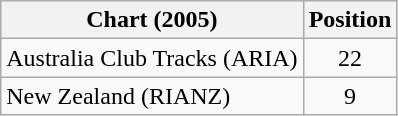<table class="wikitable sortable">
<tr>
<th>Chart (2005)</th>
<th>Position</th>
</tr>
<tr>
<td>Australia Club Tracks (ARIA)</td>
<td align="center">22</td>
</tr>
<tr>
<td>New Zealand (RIANZ)</td>
<td align="center">9</td>
</tr>
</table>
